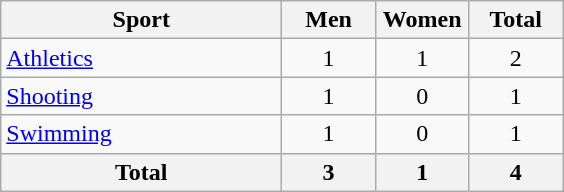<table class="wikitable sortable" style="text-align:center;">
<tr>
<th width=180>Sport</th>
<th width=55>Men</th>
<th width=55>Women</th>
<th width=55>Total</th>
</tr>
<tr>
<td align=left><a href='#'>Athletics</a></td>
<td>1</td>
<td>1</td>
<td>2</td>
</tr>
<tr>
<td align=left><a href='#'>Shooting</a></td>
<td>1</td>
<td>0</td>
<td>1</td>
</tr>
<tr>
<td align=left><a href='#'>Swimming</a></td>
<td>1</td>
<td>0</td>
<td>1</td>
</tr>
<tr>
<th>Total</th>
<th>3</th>
<th>1</th>
<th>4</th>
</tr>
</table>
